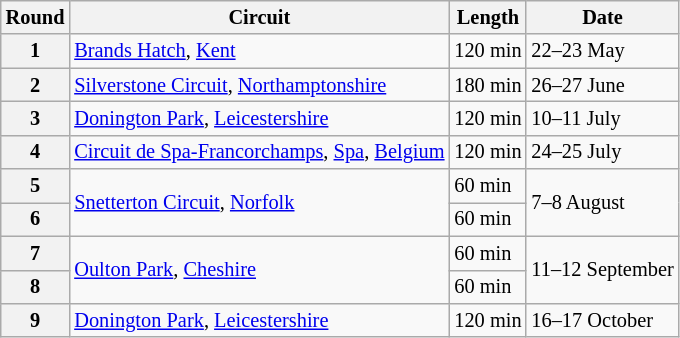<table class="wikitable" style="font-size:85%">
<tr>
<th>Round</th>
<th>Circuit</th>
<th>Length</th>
<th>Date</th>
</tr>
<tr>
<th>1</th>
<td><a href='#'>Brands Hatch</a>, <a href='#'>Kent</a></td>
<td>120 min</td>
<td>22–23 May</td>
</tr>
<tr>
<th>2</th>
<td><a href='#'>Silverstone Circuit</a>, <a href='#'>Northamptonshire</a></td>
<td>180 min</td>
<td>26–27 June</td>
</tr>
<tr>
<th>3</th>
<td><a href='#'>Donington Park</a>, <a href='#'>Leicestershire</a></td>
<td>120 min</td>
<td>10–11 July</td>
</tr>
<tr>
<th>4</th>
<td><a href='#'>Circuit de Spa-Francorchamps</a>, <a href='#'>Spa</a>, <a href='#'>Belgium</a></td>
<td>120 min</td>
<td>24–25 July</td>
</tr>
<tr>
<th>5</th>
<td rowspan=2><a href='#'>Snetterton Circuit</a>, <a href='#'>Norfolk</a></td>
<td>60 min</td>
<td rowspan=2>7–8 August</td>
</tr>
<tr>
<th>6</th>
<td>60 min</td>
</tr>
<tr>
<th>7</th>
<td rowspan=2><a href='#'>Oulton Park</a>, <a href='#'>Cheshire</a></td>
<td>60 min</td>
<td rowspan=2>11–12 September</td>
</tr>
<tr>
<th>8</th>
<td>60 min</td>
</tr>
<tr>
<th>9</th>
<td><a href='#'>Donington Park</a>, <a href='#'>Leicestershire</a></td>
<td>120 min</td>
<td>16–17 October</td>
</tr>
</table>
